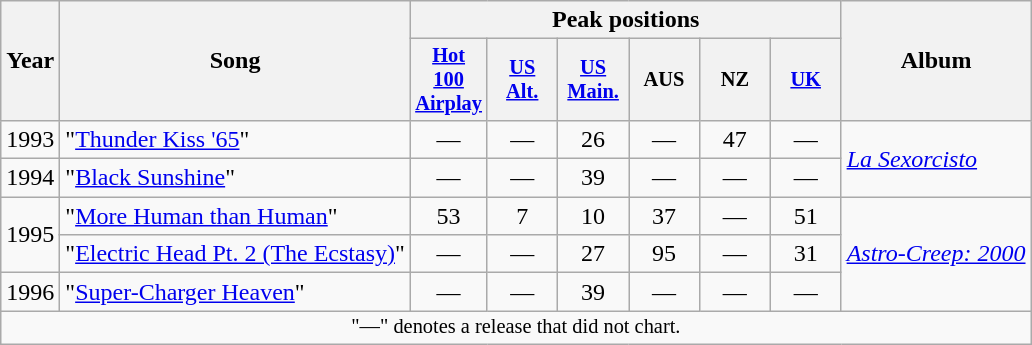<table class="wikitable">
<tr>
<th rowspan="2">Year</th>
<th rowspan="2">Song</th>
<th colspan="6">Peak positions</th>
<th rowspan="2">Album</th>
</tr>
<tr>
<th style="width:3em;font-size:85%"><a href='#'>Hot 100<br>Airplay</a><br></th>
<th style="width:3em;font-size:85%"><a href='#'>US<br>Alt.</a><br></th>
<th style="width:3em;font-size:85%"><a href='#'>US<br>Main.</a><br></th>
<th style="width:3em;font-size:85%">AUS<br></th>
<th style="width:3em;font-size:85%">NZ<br></th>
<th style="width:3em;font-size:85%"><a href='#'>UK</a><br></th>
</tr>
<tr>
<td>1993</td>
<td>"<a href='#'>Thunder Kiss '65</a>"</td>
<td align="center">—</td>
<td align="center">—</td>
<td align="center">26</td>
<td align="center">—</td>
<td align="center">47</td>
<td align="center">—</td>
<td rowspan="2"><em><a href='#'>La Sexorcisto</a></em></td>
</tr>
<tr>
<td>1994</td>
<td>"<a href='#'>Black Sunshine</a>"</td>
<td align="center">—</td>
<td align="center">—</td>
<td align="center">39</td>
<td align="center">—</td>
<td align="center">—</td>
<td align="center">—</td>
</tr>
<tr>
<td rowspan="2">1995</td>
<td>"<a href='#'>More Human than Human</a>"</td>
<td align="center">53</td>
<td align="center">7</td>
<td align="center">10</td>
<td align="center">37</td>
<td align="center">—</td>
<td align="center">51</td>
<td rowspan="3"><em><a href='#'>Astro-Creep: 2000</a></em></td>
</tr>
<tr>
<td>"<a href='#'>Electric Head Pt. 2 (The Ecstasy)</a>"</td>
<td align="center">—</td>
<td align="center">—</td>
<td align="center">27</td>
<td align="center">95</td>
<td align="center">—</td>
<td align="center">31</td>
</tr>
<tr>
<td>1996</td>
<td>"<a href='#'>Super-Charger Heaven</a>"</td>
<td align="center">—</td>
<td align="center">—</td>
<td align="center">39</td>
<td align="center">—</td>
<td align="center">—</td>
<td align="center">—</td>
</tr>
<tr>
<td align="center" colspan="9" style="font-size: 85%">"—" denotes a release that did not chart.</td>
</tr>
</table>
